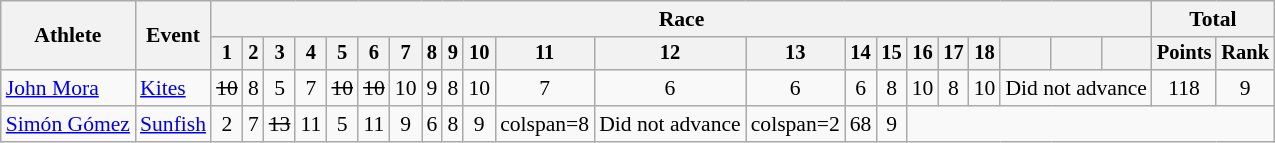<table class=wikitable style=font-size:90%;text-align:center>
<tr>
<th rowspan=2>Athlete</th>
<th rowspan=2>Event</th>
<th colspan=21>Race</th>
<th colspan=2>Total</th>
</tr>
<tr style=font-size:95%>
<th>1</th>
<th>2</th>
<th>3</th>
<th>4</th>
<th>5</th>
<th>6</th>
<th>7</th>
<th>8</th>
<th>9</th>
<th>10</th>
<th>11</th>
<th>12</th>
<th>13</th>
<th>14</th>
<th>15</th>
<th>16</th>
<th>17</th>
<th>18</th>
<th></th>
<th></th>
<th></th>
<th>Points</th>
<th>Rank</th>
</tr>
<tr>
<td align=left><a href='#'>John Mora</a></td>
<td align=left><a href='#'>Kites</a></td>
<td><s>10</s></td>
<td>8</td>
<td>5</td>
<td>7</td>
<td><s>10</s></td>
<td><s>10</s></td>
<td>10</td>
<td>9</td>
<td>8</td>
<td>10</td>
<td>7</td>
<td>6</td>
<td>6</td>
<td>6</td>
<td>8</td>
<td>10</td>
<td>8</td>
<td>10</td>
<td colspan=3>Did not advance</td>
<td>118</td>
<td>9</td>
</tr>
<tr>
<td align=left><a href='#'>Simón Gómez</a></td>
<td align=left><a href='#'>Sunfish</a></td>
<td>2</td>
<td>7</td>
<td><s>13</s></td>
<td>11</td>
<td>5</td>
<td>11</td>
<td>9</td>
<td>6</td>
<td>8</td>
<td>9</td>
<td>colspan=8 </td>
<td>Did not advance</td>
<td>colspan=2 </td>
<td>68</td>
<td>9</td>
</tr>
</table>
